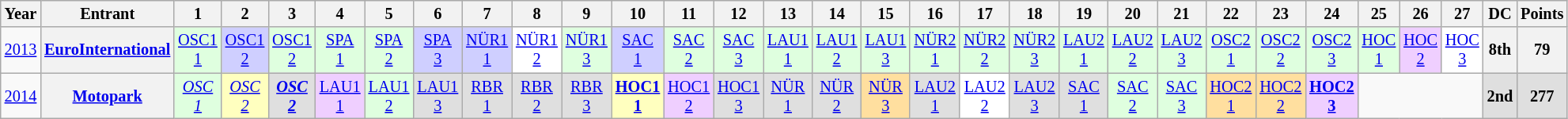<table class="wikitable" style="text-align:center; font-size:85%">
<tr>
<th>Year</th>
<th>Entrant</th>
<th>1</th>
<th>2</th>
<th>3</th>
<th>4</th>
<th>5</th>
<th>6</th>
<th>7</th>
<th>8</th>
<th>9</th>
<th>10</th>
<th>11</th>
<th>12</th>
<th>13</th>
<th>14</th>
<th>15</th>
<th>16</th>
<th>17</th>
<th>18</th>
<th>19</th>
<th>20</th>
<th>21</th>
<th>22</th>
<th>23</th>
<th>24</th>
<th>25</th>
<th>26</th>
<th>27</th>
<th>DC</th>
<th>Points</th>
</tr>
<tr>
<td><a href='#'>2013</a></td>
<th><a href='#'>EuroInternational</a></th>
<td style="background:#DFFFDF;"><a href='#'>OSC1<br>1</a><br></td>
<td style="background:#CFCFFF;"><a href='#'>OSC1<br>2</a><br></td>
<td style="background:#DFFFDF;"><a href='#'>OSC1<br>2</a><br></td>
<td style="background:#DFFFDF;"><a href='#'>SPA<br>1</a><br></td>
<td style="background:#DFFFDF;"><a href='#'>SPA<br>2</a><br></td>
<td style="background:#CFCFFF;"><a href='#'>SPA<br>3</a><br></td>
<td style="background:#CFCFFF;"><a href='#'>NÜR1<br>1</a><br></td>
<td style="background:#FFFFFF;"><a href='#'>NÜR1<br>2</a><br></td>
<td style="background:#DFFFDF;"><a href='#'>NÜR1<br>3</a><br></td>
<td style="background:#CFCFFF;"><a href='#'>SAC<br>1</a><br></td>
<td style="background:#DFFFDF;"><a href='#'>SAC<br>2</a><br></td>
<td style="background:#DFFFDF;"><a href='#'>SAC<br>3</a><br></td>
<td style="background:#DFFFDF;"><a href='#'>LAU1<br>1</a><br></td>
<td style="background:#DFFFDF;"><a href='#'>LAU1<br>2</a><br></td>
<td style="background:#DFFFDF;"><a href='#'>LAU1<br>3</a><br></td>
<td style="background:#DFFFDF;"><a href='#'>NÜR2<br>1</a><br></td>
<td style="background:#DFFFDF;"><a href='#'>NÜR2<br>2</a><br></td>
<td style="background:#DFFFDF;"><a href='#'>NÜR2<br>3</a><br></td>
<td style="background:#DFFFDF;"><a href='#'>LAU2<br>1</a><br></td>
<td style="background:#DFFFDF;"><a href='#'>LAU2<br>2</a><br></td>
<td style="background:#DFFFDF;"><a href='#'>LAU2<br>3</a><br></td>
<td style="background:#DFFFDF;"><a href='#'>OSC2<br>1</a><br></td>
<td style="background:#DFFFDF;"><a href='#'>OSC2<br>2</a><br></td>
<td style="background:#DFFFDF;"><a href='#'>OSC2<br>3</a><br></td>
<td style="background:#DFFFDF;"><a href='#'>HOC<br>1</a><br></td>
<td style="background:#EFCFFF;"><a href='#'>HOC<br>2</a><br></td>
<td style="background:#FFFFFF;"><a href='#'>HOC<br>3</a><br></td>
<th>8th</th>
<th>79</th>
</tr>
<tr>
<td><a href='#'>2014</a></td>
<th><a href='#'>Motopark</a></th>
<td style="background:#DFFFDF;"><em><a href='#'>OSC<br>1</a></em><br></td>
<td style="background:#FFFFBF;"><em><a href='#'>OSC<br>2</a></em><br></td>
<td style="background:#DFDFDF;"><strong><em><a href='#'>OSC<br>2</a></em></strong><br></td>
<td style="background:#EFCFFF;"><a href='#'>LAU1<br>1</a><br></td>
<td style="background:#DFFFDF;"><a href='#'>LAU1<br>2</a><br></td>
<td style="background:#DFDFDF;"><a href='#'>LAU1<br>3</a><br></td>
<td style="background:#DFDFDF;"><a href='#'>RBR<br>1</a><br></td>
<td style="background:#DFDFDF;"><a href='#'>RBR<br>2</a><br></td>
<td style="background:#DFDFDF;"><a href='#'>RBR<br>3</a><br></td>
<td style="background:#FFFFBF;"><strong><a href='#'>HOC1<br>1</a></strong><br></td>
<td style="background:#EFCFFF;"><a href='#'>HOC1<br>2</a><br></td>
<td style="background:#DFDFDF;"><a href='#'>HOC1<br>3</a><br></td>
<td style="background:#DFDFDF;"><a href='#'>NÜR<br>1</a><br></td>
<td style="background:#DFDFDF;"><a href='#'>NÜR<br>2</a><br></td>
<td style="background:#FFDF9F;"><a href='#'>NÜR<br>3</a><br></td>
<td style="background:#DFDFDF;"><a href='#'>LAU2<br>1</a><br></td>
<td style="background:#FFFFFF;"><a href='#'>LAU2<br>2</a><br></td>
<td style="background:#DFDFDF;"><a href='#'>LAU2<br>3</a><br></td>
<td style="background:#DFDFDF;"><a href='#'>SAC<br>1</a><br></td>
<td style="background:#DFFFDF;"><a href='#'>SAC<br>2</a><br></td>
<td style="background:#DFFFDF;"><a href='#'>SAC<br>3</a><br></td>
<td style="background:#FFDF9F;"><a href='#'>HOC2<br>1</a><br></td>
<td style="background:#FFDF9F;"><a href='#'>HOC2<br>2</a><br></td>
<td style="background:#EFCFFF;"><strong><a href='#'>HOC2<br>3</a></strong><br></td>
<td colspan=3></td>
<th style="background:#DFDFDF;">2nd</th>
<th style="background:#DFDFDF;">277</th>
</tr>
</table>
